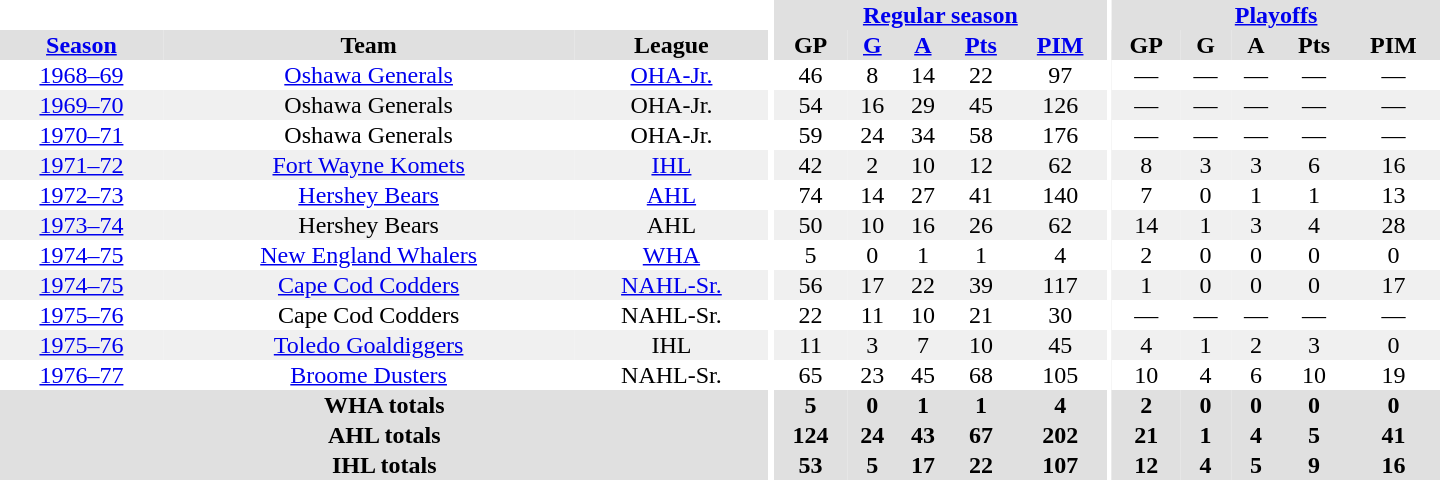<table border="0" cellpadding="1" cellspacing="0" style="text-align:center; width:60em">
<tr bgcolor="#e0e0e0">
<th colspan="3" bgcolor="#ffffff"></th>
<th rowspan="99" bgcolor="#ffffff"></th>
<th colspan="5"><a href='#'>Regular season</a></th>
<th rowspan="99" bgcolor="#ffffff"></th>
<th colspan="5"><a href='#'>Playoffs</a></th>
</tr>
<tr bgcolor="#e0e0e0">
<th><a href='#'>Season</a></th>
<th>Team</th>
<th>League</th>
<th>GP</th>
<th><a href='#'>G</a></th>
<th><a href='#'>A</a></th>
<th><a href='#'>Pts</a></th>
<th><a href='#'>PIM</a></th>
<th>GP</th>
<th>G</th>
<th>A</th>
<th>Pts</th>
<th>PIM</th>
</tr>
<tr>
<td><a href='#'>1968–69</a></td>
<td><a href='#'>Oshawa Generals</a></td>
<td><a href='#'>OHA-Jr.</a></td>
<td>46</td>
<td>8</td>
<td>14</td>
<td>22</td>
<td>97</td>
<td>—</td>
<td>—</td>
<td>—</td>
<td>—</td>
<td>—</td>
</tr>
<tr bgcolor="#f0f0f0">
<td><a href='#'>1969–70</a></td>
<td>Oshawa Generals</td>
<td>OHA-Jr.</td>
<td>54</td>
<td>16</td>
<td>29</td>
<td>45</td>
<td>126</td>
<td>—</td>
<td>—</td>
<td>—</td>
<td>—</td>
<td>—</td>
</tr>
<tr>
<td><a href='#'>1970–71</a></td>
<td>Oshawa Generals</td>
<td>OHA-Jr.</td>
<td>59</td>
<td>24</td>
<td>34</td>
<td>58</td>
<td>176</td>
<td>—</td>
<td>—</td>
<td>—</td>
<td>—</td>
<td>—</td>
</tr>
<tr bgcolor="#f0f0f0">
<td><a href='#'>1971–72</a></td>
<td><a href='#'>Fort Wayne Komets</a></td>
<td><a href='#'>IHL</a></td>
<td>42</td>
<td>2</td>
<td>10</td>
<td>12</td>
<td>62</td>
<td>8</td>
<td>3</td>
<td>3</td>
<td>6</td>
<td>16</td>
</tr>
<tr>
<td><a href='#'>1972–73</a></td>
<td><a href='#'>Hershey Bears</a></td>
<td><a href='#'>AHL</a></td>
<td>74</td>
<td>14</td>
<td>27</td>
<td>41</td>
<td>140</td>
<td>7</td>
<td>0</td>
<td>1</td>
<td>1</td>
<td>13</td>
</tr>
<tr bgcolor="#f0f0f0">
<td><a href='#'>1973–74</a></td>
<td>Hershey Bears</td>
<td>AHL</td>
<td>50</td>
<td>10</td>
<td>16</td>
<td>26</td>
<td>62</td>
<td>14</td>
<td>1</td>
<td>3</td>
<td>4</td>
<td>28</td>
</tr>
<tr>
<td><a href='#'>1974–75</a></td>
<td><a href='#'>New England Whalers</a></td>
<td><a href='#'>WHA</a></td>
<td>5</td>
<td>0</td>
<td>1</td>
<td>1</td>
<td>4</td>
<td>2</td>
<td>0</td>
<td>0</td>
<td>0</td>
<td>0</td>
</tr>
<tr bgcolor="#f0f0f0">
<td><a href='#'>1974–75</a></td>
<td><a href='#'>Cape Cod Codders</a></td>
<td><a href='#'>NAHL-Sr.</a></td>
<td>56</td>
<td>17</td>
<td>22</td>
<td>39</td>
<td>117</td>
<td>1</td>
<td>0</td>
<td>0</td>
<td>0</td>
<td>17</td>
</tr>
<tr>
<td><a href='#'>1975–76</a></td>
<td>Cape Cod Codders</td>
<td>NAHL-Sr.</td>
<td>22</td>
<td>11</td>
<td>10</td>
<td>21</td>
<td>30</td>
<td>—</td>
<td>—</td>
<td>—</td>
<td>—</td>
<td>—</td>
</tr>
<tr bgcolor="#f0f0f0">
<td><a href='#'>1975–76</a></td>
<td><a href='#'>Toledo Goaldiggers</a></td>
<td>IHL</td>
<td>11</td>
<td>3</td>
<td>7</td>
<td>10</td>
<td>45</td>
<td>4</td>
<td>1</td>
<td>2</td>
<td>3</td>
<td>0</td>
</tr>
<tr>
<td><a href='#'>1976–77</a></td>
<td><a href='#'>Broome Dusters</a></td>
<td>NAHL-Sr.</td>
<td>65</td>
<td>23</td>
<td>45</td>
<td>68</td>
<td>105</td>
<td>10</td>
<td>4</td>
<td>6</td>
<td>10</td>
<td>19</td>
</tr>
<tr>
</tr>
<tr ALIGN="center" bgcolor="#e0e0e0">
<th colspan="3">WHA totals</th>
<th ALIGN="center">5</th>
<th ALIGN="center">0</th>
<th ALIGN="center">1</th>
<th ALIGN="center">1</th>
<th ALIGN="center">4</th>
<th ALIGN="center">2</th>
<th ALIGN="center">0</th>
<th ALIGN="center">0</th>
<th ALIGN="center">0</th>
<th ALIGN="center">0</th>
</tr>
<tr>
</tr>
<tr ALIGN="center" bgcolor="#e0e0e0">
<th colspan="3">AHL totals</th>
<th ALIGN="center">124</th>
<th ALIGN="center">24</th>
<th ALIGN="center">43</th>
<th ALIGN="center">67</th>
<th ALIGN="center">202</th>
<th ALIGN="center">21</th>
<th ALIGN="center">1</th>
<th ALIGN="center">4</th>
<th ALIGN="center">5</th>
<th ALIGN="center">41</th>
</tr>
<tr>
</tr>
<tr ALIGN="center" bgcolor="#e0e0e0">
<th colspan="3">IHL totals</th>
<th ALIGN="center">53</th>
<th ALIGN="center">5</th>
<th ALIGN="center">17</th>
<th ALIGN="center">22</th>
<th ALIGN="center">107</th>
<th ALIGN="center">12</th>
<th ALIGN="center">4</th>
<th ALIGN="center">5</th>
<th ALIGN="center">9</th>
<th ALIGN="center">16</th>
</tr>
</table>
